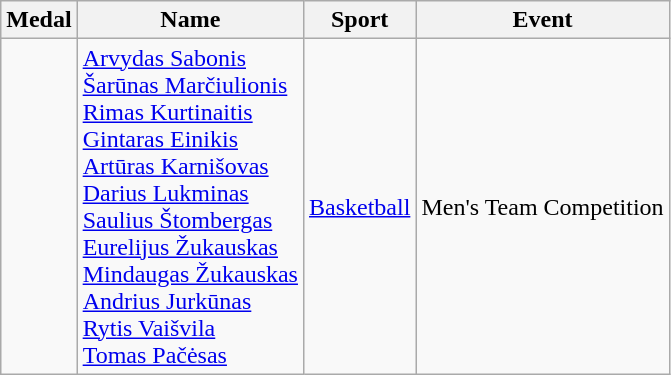<table class="wikitable">
<tr>
<th>Medal</th>
<th>Name</th>
<th>Sport</th>
<th>Event</th>
</tr>
<tr>
<td></td>
<td><a href='#'>Arvydas Sabonis</a> <br><a href='#'>Šarūnas Marčiulionis</a> <br><a href='#'>Rimas Kurtinaitis</a> <br><a href='#'>Gintaras Einikis</a> <br><a href='#'>Artūras Karnišovas</a> <br><a href='#'>Darius Lukminas</a> <br><a href='#'>Saulius Štombergas</a> <br><a href='#'>Eurelijus Žukauskas</a> <br><a href='#'>Mindaugas Žukauskas</a> <br><a href='#'>Andrius Jurkūnas</a> <br><a href='#'>Rytis Vaišvila</a> <br><a href='#'>Tomas Pačėsas</a></td>
<td><a href='#'>Basketball</a></td>
<td>Men's Team Competition</td>
</tr>
</table>
